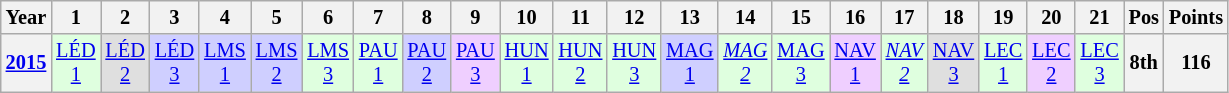<table class="wikitable" style="text-align:center; font-size:85%">
<tr>
<th>Year</th>
<th>1</th>
<th>2</th>
<th>3</th>
<th>4</th>
<th>5</th>
<th>6</th>
<th>7</th>
<th>8</th>
<th>9</th>
<th>10</th>
<th>11</th>
<th>12</th>
<th>13</th>
<th>14</th>
<th>15</th>
<th>16</th>
<th>17</th>
<th>18</th>
<th>19</th>
<th>20</th>
<th>21</th>
<th>Pos</th>
<th>Points</th>
</tr>
<tr>
<th><a href='#'>2015</a></th>
<td style="background:#DFFFDF;"><a href='#'>LÉD<br>1</a><br></td>
<td style="background:#DFDFDF;"><a href='#'>LÉD<br>2</a><br></td>
<td style="background:#CFCFFF;"><a href='#'>LÉD<br>3</a><br></td>
<td style="background:#CFCFFF;"><a href='#'>LMS<br>1</a><br></td>
<td style="background:#CFCFFF;"><a href='#'>LMS<br>2</a><br></td>
<td style="background:#DFFFDF;"><a href='#'>LMS<br>3</a><br></td>
<td style="background:#DFFFDF;"><a href='#'>PAU<br>1</a><br></td>
<td style="background:#CFCFFF;"><a href='#'>PAU<br>2</a><br></td>
<td style="background:#EFCFFF;"><a href='#'>PAU<br>3</a><br></td>
<td style="background:#DFFFDF;"><a href='#'>HUN<br>1</a><br></td>
<td style="background:#DFFFDF;"><a href='#'>HUN<br>2</a><br></td>
<td style="background:#DFFFDF;"><a href='#'>HUN<br>3</a><br></td>
<td style="background:#CFCFFF;"><a href='#'>MAG<br>1</a><br></td>
<td style="background:#DFFFDF;"><em><a href='#'>MAG<br>2</a></em><br></td>
<td style="background:#DFFFDF;"><a href='#'>MAG<br>3</a><br></td>
<td style="background:#EFCFFF;"><a href='#'>NAV<br>1</a><br></td>
<td style="background:#DFFFDF;"><em><a href='#'>NAV<br>2</a></em><br></td>
<td style="background:#DFDFDF;"><a href='#'>NAV<br>3</a><br></td>
<td style="background:#DFFFDF;"><a href='#'>LEC<br>1</a><br></td>
<td style="background:#EFCFFF;"><a href='#'>LEC<br>2</a><br></td>
<td style="background:#DFFFDF;"><a href='#'>LEC<br>3</a><br></td>
<th>8th</th>
<th>116</th>
</tr>
</table>
